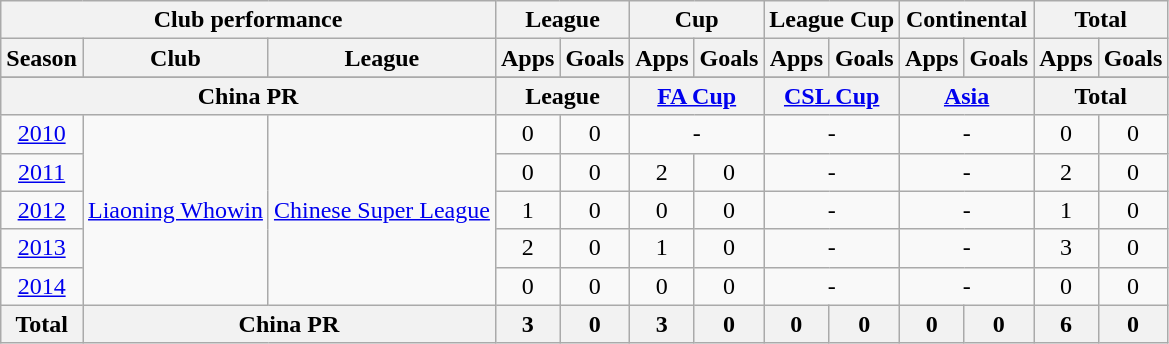<table class="wikitable" style="text-align:center">
<tr>
<th colspan=3>Club performance</th>
<th colspan=2>League</th>
<th colspan=2>Cup</th>
<th colspan=2>League Cup</th>
<th colspan=2>Continental</th>
<th colspan=2>Total</th>
</tr>
<tr>
<th>Season</th>
<th>Club</th>
<th>League</th>
<th>Apps</th>
<th>Goals</th>
<th>Apps</th>
<th>Goals</th>
<th>Apps</th>
<th>Goals</th>
<th>Apps</th>
<th>Goals</th>
<th>Apps</th>
<th>Goals</th>
</tr>
<tr>
</tr>
<tr>
<th colspan=3>China PR</th>
<th colspan=2>League</th>
<th colspan=2><a href='#'>FA Cup</a></th>
<th colspan=2><a href='#'>CSL Cup</a></th>
<th colspan=2><a href='#'>Asia</a></th>
<th colspan=2>Total</th>
</tr>
<tr>
<td><a href='#'>2010</a></td>
<td rowspan="5"><a href='#'>Liaoning Whowin</a></td>
<td rowspan="5"><a href='#'>Chinese Super League</a></td>
<td>0</td>
<td>0</td>
<td colspan="2">-</td>
<td colspan="2">-</td>
<td colspan="2">-</td>
<td>0</td>
<td>0</td>
</tr>
<tr>
<td><a href='#'>2011</a></td>
<td>0</td>
<td>0</td>
<td>2</td>
<td>0</td>
<td colspan="2">-</td>
<td colspan="2">-</td>
<td>2</td>
<td>0</td>
</tr>
<tr>
<td><a href='#'>2012</a></td>
<td>1</td>
<td>0</td>
<td>0</td>
<td>0</td>
<td colspan="2">-</td>
<td colspan="2">-</td>
<td>1</td>
<td>0</td>
</tr>
<tr>
<td><a href='#'>2013</a></td>
<td>2</td>
<td>0</td>
<td>1</td>
<td>0</td>
<td colspan="2">-</td>
<td colspan="2">-</td>
<td>3</td>
<td>0</td>
</tr>
<tr>
<td><a href='#'>2014</a></td>
<td>0</td>
<td>0</td>
<td>0</td>
<td>0</td>
<td colspan="2">-</td>
<td colspan="2">-</td>
<td>0</td>
<td>0</td>
</tr>
<tr>
<th rowspan=3>Total</th>
<th colspan=2>China PR</th>
<th>3</th>
<th>0</th>
<th>3</th>
<th>0</th>
<th>0</th>
<th>0</th>
<th>0</th>
<th>0</th>
<th>6</th>
<th>0</th>
</tr>
</table>
